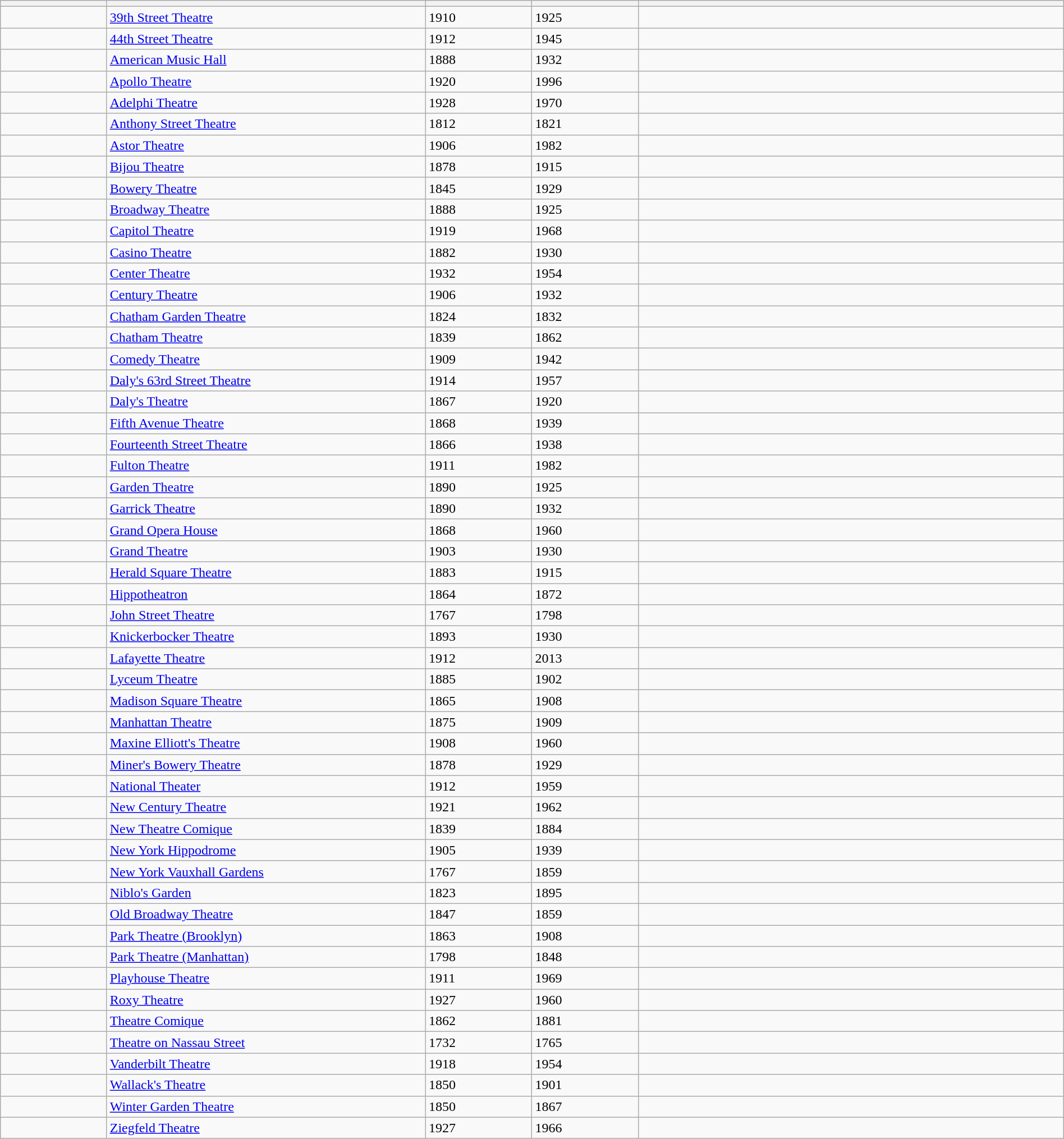<table class="wikitable sortable" style="width:100%;">
<tr>
<th style="width:10%;"></th>
<th style="width:30%;"></th>
<th style="width:10%;"></th>
<th style="width:10%;"></th>
<th style="width:40%;"></th>
</tr>
<tr>
<td></td>
<td><a href='#'>39th Street Theatre</a></td>
<td>1910</td>
<td>1925</td>
<td></td>
</tr>
<tr>
<td></td>
<td><a href='#'>44th Street Theatre</a></td>
<td>1912</td>
<td>1945</td>
<td></td>
</tr>
<tr>
<td></td>
<td><a href='#'>American Music Hall</a></td>
<td>1888</td>
<td>1932</td>
<td></td>
</tr>
<tr>
<td></td>
<td><a href='#'>Apollo Theatre</a></td>
<td>1920</td>
<td>1996</td>
<td></td>
</tr>
<tr>
<td></td>
<td><a href='#'>Adelphi Theatre</a></td>
<td>1928</td>
<td>1970</td>
<td></td>
</tr>
<tr>
<td></td>
<td><a href='#'>Anthony Street Theatre</a></td>
<td>1812</td>
<td>1821</td>
<td></td>
</tr>
<tr>
<td></td>
<td><a href='#'>Astor Theatre</a></td>
<td>1906</td>
<td>1982</td>
<td></td>
</tr>
<tr>
<td></td>
<td><a href='#'>Bijou Theatre</a></td>
<td>1878</td>
<td>1915</td>
<td></td>
</tr>
<tr>
<td></td>
<td><a href='#'>Bowery Theatre</a></td>
<td>1845</td>
<td>1929</td>
<td></td>
</tr>
<tr>
<td></td>
<td><a href='#'>Broadway Theatre</a></td>
<td>1888</td>
<td>1925</td>
<td></td>
</tr>
<tr>
<td></td>
<td><a href='#'>Capitol Theatre</a></td>
<td>1919</td>
<td>1968</td>
<td></td>
</tr>
<tr>
<td></td>
<td><a href='#'>Casino Theatre</a></td>
<td>1882</td>
<td>1930</td>
<td></td>
</tr>
<tr>
<td></td>
<td><a href='#'>Center Theatre</a></td>
<td>1932</td>
<td>1954</td>
<td></td>
</tr>
<tr>
<td></td>
<td><a href='#'>Century Theatre</a></td>
<td>1906</td>
<td>1932</td>
<td></td>
</tr>
<tr>
<td></td>
<td><a href='#'>Chatham Garden Theatre</a></td>
<td>1824</td>
<td>1832</td>
<td></td>
</tr>
<tr>
<td></td>
<td><a href='#'>Chatham Theatre</a></td>
<td>1839</td>
<td>1862</td>
<td></td>
</tr>
<tr>
<td></td>
<td><a href='#'>Comedy Theatre</a></td>
<td>1909</td>
<td>1942</td>
<td></td>
</tr>
<tr>
<td></td>
<td><a href='#'>Daly's 63rd Street Theatre</a></td>
<td>1914</td>
<td>1957</td>
<td></td>
</tr>
<tr>
<td></td>
<td><a href='#'>Daly's Theatre</a></td>
<td>1867</td>
<td>1920</td>
<td></td>
</tr>
<tr>
<td></td>
<td><a href='#'>Fifth Avenue Theatre</a></td>
<td>1868</td>
<td>1939</td>
<td></td>
</tr>
<tr>
<td></td>
<td><a href='#'>Fourteenth Street Theatre</a></td>
<td>1866</td>
<td>1938</td>
<td></td>
</tr>
<tr>
<td></td>
<td><a href='#'>Fulton Theatre</a></td>
<td>1911</td>
<td>1982</td>
<td></td>
</tr>
<tr>
<td></td>
<td><a href='#'>Garden Theatre</a></td>
<td>1890</td>
<td>1925</td>
<td></td>
</tr>
<tr>
<td></td>
<td><a href='#'>Garrick Theatre</a></td>
<td>1890</td>
<td>1932</td>
<td></td>
</tr>
<tr>
<td></td>
<td><a href='#'>Grand Opera House</a></td>
<td>1868</td>
<td>1960</td>
<td></td>
</tr>
<tr>
<td></td>
<td><a href='#'>Grand Theatre</a></td>
<td>1903</td>
<td>1930</td>
<td></td>
</tr>
<tr>
<td></td>
<td><a href='#'>Herald Square Theatre</a></td>
<td>1883</td>
<td>1915</td>
<td></td>
</tr>
<tr>
<td></td>
<td><a href='#'>Hippotheatron</a></td>
<td>1864</td>
<td>1872</td>
<td></td>
</tr>
<tr>
<td></td>
<td><a href='#'>John Street Theatre</a></td>
<td>1767</td>
<td>1798</td>
<td></td>
</tr>
<tr>
<td></td>
<td><a href='#'>Knickerbocker Theatre</a></td>
<td>1893</td>
<td>1930</td>
<td></td>
</tr>
<tr>
<td></td>
<td><a href='#'>Lafayette Theatre</a></td>
<td>1912</td>
<td>2013</td>
<td></td>
</tr>
<tr>
<td></td>
<td><a href='#'>Lyceum Theatre</a></td>
<td>1885</td>
<td>1902</td>
<td></td>
</tr>
<tr>
<td></td>
<td><a href='#'>Madison Square Theatre</a></td>
<td>1865</td>
<td>1908</td>
<td></td>
</tr>
<tr>
<td></td>
<td><a href='#'>Manhattan Theatre</a></td>
<td>1875</td>
<td>1909</td>
<td></td>
</tr>
<tr>
<td></td>
<td><a href='#'>Maxine Elliott's Theatre</a></td>
<td>1908</td>
<td>1960</td>
<td></td>
</tr>
<tr>
<td></td>
<td><a href='#'>Miner's Bowery Theatre</a></td>
<td>1878</td>
<td>1929</td>
<td></td>
</tr>
<tr>
<td></td>
<td><a href='#'>National Theater</a></td>
<td>1912</td>
<td>1959</td>
<td></td>
</tr>
<tr>
<td></td>
<td><a href='#'>New Century Theatre</a></td>
<td>1921</td>
<td>1962</td>
<td></td>
</tr>
<tr>
<td></td>
<td><a href='#'>New Theatre Comique</a></td>
<td>1839</td>
<td>1884</td>
<td></td>
</tr>
<tr>
<td></td>
<td><a href='#'>New York Hippodrome</a></td>
<td>1905</td>
<td>1939</td>
<td></td>
</tr>
<tr>
<td></td>
<td><a href='#'>New York Vauxhall Gardens</a></td>
<td>1767</td>
<td>1859</td>
<td></td>
</tr>
<tr>
<td></td>
<td><a href='#'>Niblo's Garden</a></td>
<td>1823</td>
<td>1895</td>
<td></td>
</tr>
<tr>
<td></td>
<td><a href='#'>Old Broadway Theatre</a></td>
<td>1847</td>
<td>1859</td>
<td></td>
</tr>
<tr>
<td></td>
<td><a href='#'>Park Theatre (Brooklyn)</a></td>
<td>1863</td>
<td>1908</td>
<td></td>
</tr>
<tr>
<td></td>
<td><a href='#'>Park Theatre (Manhattan)</a></td>
<td>1798</td>
<td>1848</td>
<td></td>
</tr>
<tr>
<td></td>
<td><a href='#'>Playhouse Theatre</a></td>
<td>1911</td>
<td>1969</td>
<td></td>
</tr>
<tr>
<td></td>
<td><a href='#'>Roxy Theatre</a></td>
<td>1927</td>
<td>1960</td>
<td></td>
</tr>
<tr>
<td></td>
<td><a href='#'>Theatre Comique</a></td>
<td>1862</td>
<td>1881</td>
<td></td>
</tr>
<tr>
<td></td>
<td><a href='#'>Theatre on Nassau Street</a></td>
<td>1732</td>
<td>1765</td>
<td></td>
</tr>
<tr>
<td></td>
<td><a href='#'>Vanderbilt Theatre</a></td>
<td>1918</td>
<td>1954</td>
<td></td>
</tr>
<tr>
<td></td>
<td><a href='#'>Wallack's Theatre</a></td>
<td>1850</td>
<td>1901</td>
<td></td>
</tr>
<tr>
<td></td>
<td><a href='#'>Winter Garden Theatre</a></td>
<td>1850</td>
<td>1867</td>
<td></td>
</tr>
<tr>
<td></td>
<td><a href='#'>Ziegfeld Theatre</a></td>
<td>1927</td>
<td>1966</td>
<td></td>
</tr>
</table>
